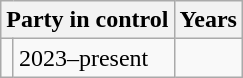<table class="wikitable">
<tr>
<th colspan="2">Party in control</th>
<th>Years</th>
</tr>
<tr>
<td></td>
<td>2023–present</td>
</tr>
</table>
